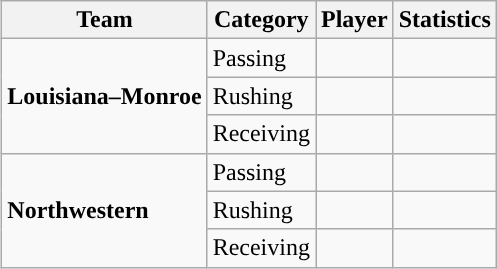<table class="wikitable" style="float: right;">
<tr>
<th>Team</th>
<th>Category</th>
<th>Player</th>
<th>Statistics</th>
</tr>
<tr>
<td rowspan=3><strong>Louisiana–Monroe</strong></td>
<td>Passing</td>
<td></td>
<td></td>
</tr>
<tr>
<td>Rushing</td>
<td></td>
<td></td>
</tr>
<tr>
<td>Receiving</td>
<td></td>
<td></td>
</tr>
<tr>
<td rowspan=3><strong>Northwestern</strong></td>
<td>Passing</td>
<td></td>
<td></td>
</tr>
<tr>
<td>Rushing</td>
<td></td>
<td></td>
</tr>
<tr>
<td>Receiving</td>
<td></td>
<td></td>
</tr>
</table>
